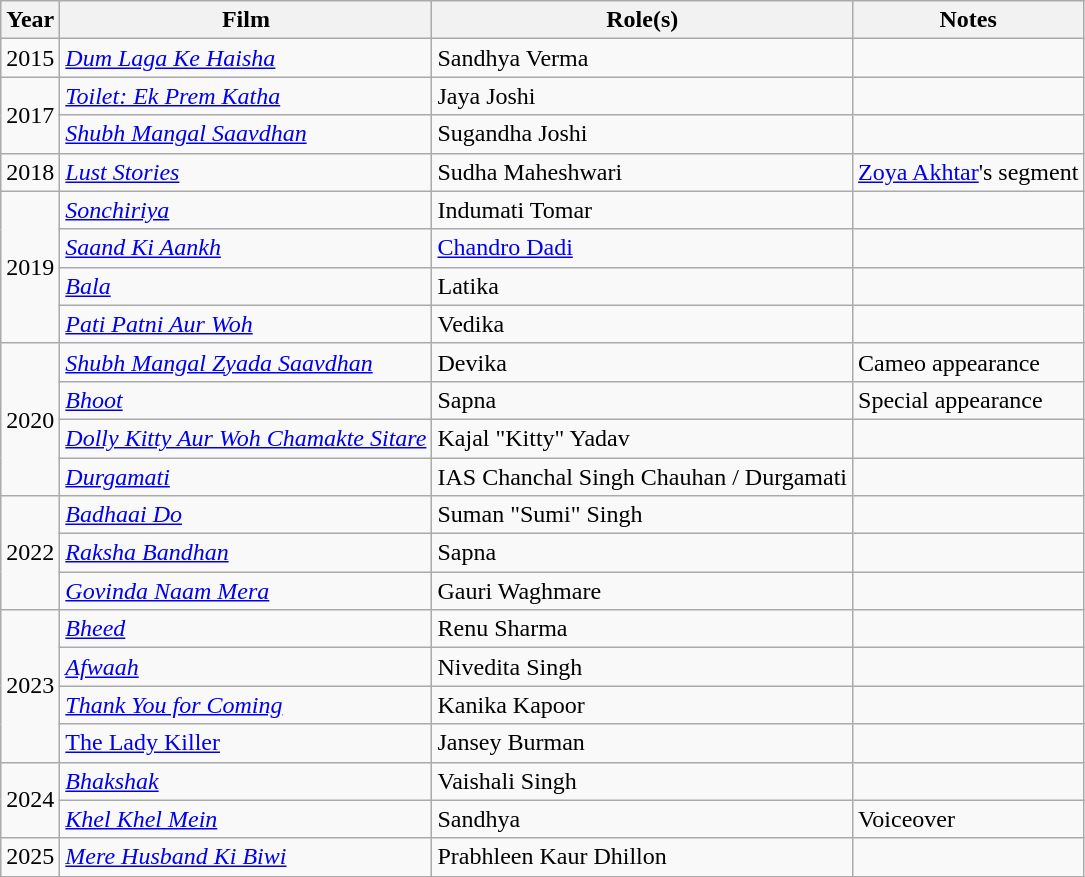<table class="wikitable sortable plainrowheaders">
<tr style="text-align:center;">
<th scope="col">Year</th>
<th scope="col">Film</th>
<th scope="col">Role(s)</th>
<th scope="col" class="unsortable">Notes</th>
</tr>
<tr>
<td>2015</td>
<td><em><a href='#'>Dum Laga Ke Haisha</a></em></td>
<td>Sandhya Verma</td>
<td></td>
</tr>
<tr>
<td rowspan="2">2017</td>
<td><em><a href='#'>Toilet: Ek Prem Katha</a></em></td>
<td>Jaya Joshi</td>
<td></td>
</tr>
<tr>
<td><em><a href='#'>Shubh Mangal Saavdhan</a></em></td>
<td>Sugandha Joshi</td>
<td></td>
</tr>
<tr>
<td>2018</td>
<td><em><a href='#'>Lust Stories</a></em></td>
<td>Sudha Maheshwari</td>
<td><a href='#'>Zoya Akhtar</a>'s segment</td>
</tr>
<tr>
<td rowspan="4">2019</td>
<td><em><a href='#'>Sonchiriya</a></em></td>
<td>Indumati Tomar</td>
<td></td>
</tr>
<tr>
<td><em><a href='#'>Saand Ki Aankh</a></em></td>
<td><a href='#'>Chandro Dadi</a></td>
<td></td>
</tr>
<tr>
<td><em><a href='#'>Bala</a></em></td>
<td>Latika</td>
<td></td>
</tr>
<tr>
<td><em><a href='#'>Pati Patni Aur Woh</a></em></td>
<td>Vedika</td>
<td></td>
</tr>
<tr>
<td rowspan="4">2020</td>
<td><em><a href='#'>Shubh Mangal Zyada Saavdhan</a></em></td>
<td>Devika</td>
<td>Cameo appearance</td>
</tr>
<tr>
<td><em><a href='#'>Bhoot</a></em></td>
<td>Sapna</td>
<td>Special appearance</td>
</tr>
<tr>
<td><em><a href='#'>Dolly Kitty Aur Woh Chamakte Sitare</a></em></td>
<td>Kajal "Kitty" Yadav</td>
<td></td>
</tr>
<tr>
<td><em><a href='#'>Durgamati</a></em></td>
<td>IAS Chanchal Singh Chauhan / Durgamati</td>
<td></td>
</tr>
<tr>
<td rowspan="3">2022</td>
<td><em><a href='#'>Badhaai Do</a></em></td>
<td>Suman "Sumi" Singh</td>
<td></td>
</tr>
<tr>
<td><em><a href='#'>Raksha Bandhan</a></em></td>
<td>Sapna</td>
<td></td>
</tr>
<tr>
<td><em><a href='#'>Govinda Naam Mera</a></em></td>
<td>Gauri Waghmare</td>
<td></td>
</tr>
<tr>
<td rowspan="4">2023</td>
<td><em><a href='#'>Bheed</a></em></td>
<td>Renu Sharma</td>
<td></td>
</tr>
<tr>
<td><em><a href='#'>Afwaah</a></em></td>
<td>Nivedita Singh</td>
<td></td>
</tr>
<tr>
<td><em><a href='#'>Thank You for Coming</a></em></td>
<td>Kanika Kapoor</td>
<td></td>
</tr>
<tr>
<td><em><a href='#'></em>The Lady Killer<em></a></em></td>
<td>Jansey Burman</td>
<td></td>
</tr>
<tr>
<td rowspan="2">2024</td>
<td><em><a href='#'>Bhakshak</a></em></td>
<td>Vaishali Singh</td>
<td></td>
</tr>
<tr>
<td><em><a href='#'>Khel Khel Mein</a></em></td>
<td>Sandhya</td>
<td>Voiceover</td>
</tr>
<tr>
<td>2025</td>
<td><em><a href='#'>Mere Husband Ki Biwi</a></em></td>
<td>Prabhleen Kaur Dhillon</td>
<td></td>
</tr>
</table>
